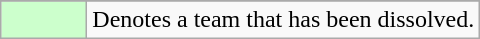<table class="wikitable">
<tr>
</tr>
<tr>
<td style="background-color:#CCFFCC;" width=50></td>
<td>Denotes a team that has been dissolved.</td>
</tr>
</table>
